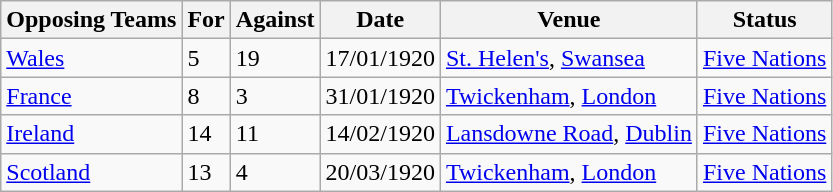<table class="wikitable">
<tr>
<th>Opposing Teams</th>
<th>For</th>
<th>Against</th>
<th>Date</th>
<th>Venue</th>
<th>Status</th>
</tr>
<tr>
<td><a href='#'>Wales</a></td>
<td>5</td>
<td>19</td>
<td>17/01/1920</td>
<td><a href='#'>St. Helen's</a>, <a href='#'>Swansea</a></td>
<td><a href='#'>Five Nations</a></td>
</tr>
<tr>
<td><a href='#'>France</a></td>
<td>8</td>
<td>3</td>
<td>31/01/1920</td>
<td><a href='#'>Twickenham</a>, <a href='#'>London</a></td>
<td><a href='#'>Five Nations</a></td>
</tr>
<tr>
<td><a href='#'>Ireland</a></td>
<td>14</td>
<td>11</td>
<td>14/02/1920</td>
<td><a href='#'>Lansdowne Road</a>, <a href='#'>Dublin</a></td>
<td><a href='#'>Five Nations</a></td>
</tr>
<tr>
<td><a href='#'>Scotland</a></td>
<td>13</td>
<td>4</td>
<td>20/03/1920</td>
<td><a href='#'>Twickenham</a>, <a href='#'>London</a></td>
<td><a href='#'>Five Nations</a></td>
</tr>
</table>
